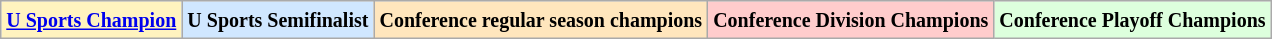<table class="wikitable">
<tr>
<td bgcolor="#FFF3BF"><small><strong><a href='#'>U Sports Champion</a> </strong></small></td>
<td bgcolor="#D0E7FF"><small><strong>U Sports Semifinalist</strong></small></td>
<td bgcolor="#FFE6BD"><small><strong>Conference regular season champions</strong></small></td>
<td bgcolor="#FFCCCC"><small><strong>Conference Division Champions</strong></small></td>
<td bgcolor="#ddffdd"><small><strong>Conference Playoff Champions</strong></small></td>
</tr>
</table>
